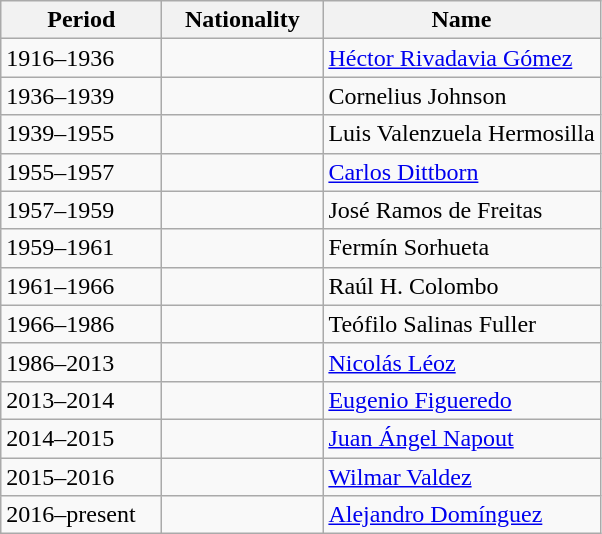<table class= "wikitable sortable">
<tr>
<th width=100px>Period</th>
<th width=100px>Nationality</th>
<th>Name</th>
</tr>
<tr>
<td>1916–1936</td>
<td></td>
<td><a href='#'>Héctor Rivadavia Gómez</a></td>
</tr>
<tr>
<td>1936–1939</td>
<td></td>
<td>Cornelius Johnson</td>
</tr>
<tr>
<td>1939–1955</td>
<td></td>
<td>Luis Valenzuela Hermosilla</td>
</tr>
<tr>
<td>1955–1957</td>
<td></td>
<td><a href='#'>Carlos Dittborn</a></td>
</tr>
<tr>
<td>1957–1959</td>
<td></td>
<td>José Ramos de Freitas</td>
</tr>
<tr>
<td>1959–1961</td>
<td></td>
<td>Fermín Sorhueta</td>
</tr>
<tr>
<td>1961–1966</td>
<td></td>
<td>Raúl H. Colombo</td>
</tr>
<tr>
<td>1966–1986</td>
<td></td>
<td>Teófilo Salinas Fuller</td>
</tr>
<tr>
<td>1986–2013</td>
<td></td>
<td><a href='#'>Nicolás Léoz</a></td>
</tr>
<tr>
<td>2013–2014</td>
<td></td>
<td><a href='#'>Eugenio Figueredo</a></td>
</tr>
<tr>
<td>2014–2015</td>
<td></td>
<td><a href='#'>Juan Ángel Napout</a></td>
</tr>
<tr>
<td>2015–2016</td>
<td></td>
<td><a href='#'>Wilmar Valdez</a> </td>
</tr>
<tr>
<td>2016–present</td>
<td></td>
<td><a href='#'>Alejandro Domínguez</a></td>
</tr>
</table>
